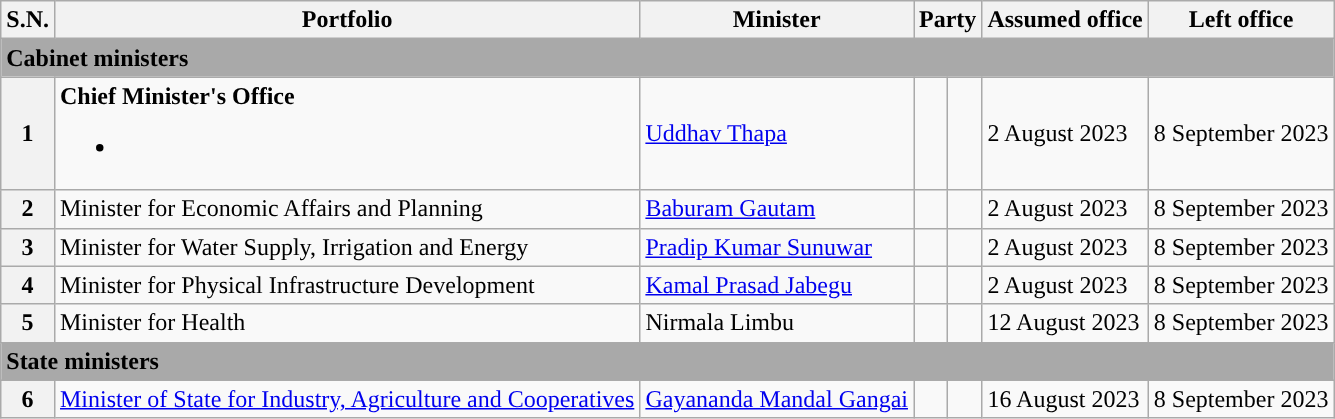<table class="wikitable">
<tr>
<th>S.N.</th>
<th>Portfolio</th>
<th>Minister</th>
<th colspan="2">Party</th>
<th>Assumed office</th>
<th>Left office</th>
</tr>
<tr>
<td colspan="7" bgcolor="darkgrey"><strong>Cabinet ministers</strong></td>
</tr>
<tr>
<th>1</th>
<td><strong>Chief Minister's Office</strong><br><ul><li></li></ul></td>
<td><a href='#'>Uddhav Thapa</a></td>
<td></td>
<td></td>
<td>2 August 2023</td>
<td>8 September 2023</td>
</tr>
<tr>
<th>2</th>
<td>Minister for Economic Affairs and Planning</td>
<td><a href='#'>Baburam Gautam</a></td>
<td></td>
<td></td>
<td>2 August 2023</td>
<td>8 September 2023</td>
</tr>
<tr>
<th>3</th>
<td>Minister for Water Supply, Irrigation and Energy</td>
<td><a href='#'>Pradip Kumar Sunuwar</a></td>
<td></td>
<td></td>
<td>2 August 2023</td>
<td>8 September 2023</td>
</tr>
<tr>
<th>4</th>
<td>Minister for Physical Infrastructure Development</td>
<td><a href='#'>Kamal Prasad Jabegu</a></td>
<td></td>
<td></td>
<td>2 August 2023</td>
<td>8 September 2023</td>
</tr>
<tr>
<th>5</th>
<td>Minister for Health</td>
<td>Nirmala Limbu</td>
<td></td>
<td></td>
<td>12 August 2023</td>
<td>8 September 2023</td>
</tr>
<tr>
<td colspan="7" bgcolor="darkgrey"><strong>State ministers</strong></td>
</tr>
<tr>
<th>6</th>
<td><a href='#'>Minister of State for Industry, Agriculture and Cooperatives</a></td>
<td><a href='#'>Gayananda Mandal Gangai</a></td>
<td></td>
<td></td>
<td>16 August 2023</td>
<td>8 September 2023</td>
</tr>
</table>
